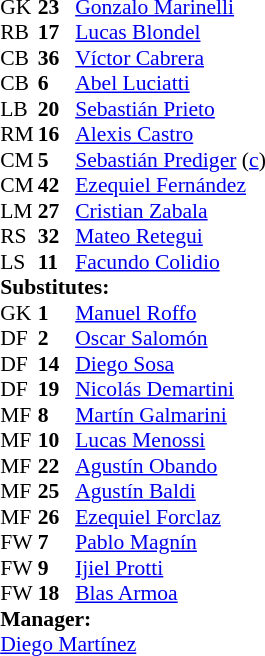<table cellspacing="0" cellpadding="0" style="font-size:90%; margin:0.2em auto;">
<tr>
<th width="25"></th>
<th width="25"></th>
</tr>
<tr>
<td>GK</td>
<td><strong>23</strong></td>
<td> <a href='#'>Gonzalo Marinelli</a></td>
</tr>
<tr>
<td>RB</td>
<td><strong>17</strong></td>
<td> <a href='#'>Lucas Blondel</a></td>
<td></td>
</tr>
<tr>
<td>CB</td>
<td><strong>36</strong></td>
<td> <a href='#'>Víctor Cabrera</a></td>
<td></td>
</tr>
<tr>
<td>CB</td>
<td><strong>6</strong></td>
<td> <a href='#'>Abel Luciatti</a></td>
</tr>
<tr>
<td>LB</td>
<td><strong>20</strong></td>
<td> <a href='#'>Sebastián Prieto</a></td>
<td></td>
</tr>
<tr>
<td>RM</td>
<td><strong>16</strong></td>
<td> <a href='#'>Alexis Castro</a></td>
<td></td>
<td></td>
</tr>
<tr>
<td>CM</td>
<td><strong>5</strong></td>
<td> <a href='#'>Sebastián Prediger</a> (<a href='#'>c</a>)</td>
</tr>
<tr>
<td>CM</td>
<td><strong>42</strong></td>
<td> <a href='#'>Ezequiel Fernández</a></td>
</tr>
<tr>
<td>LM</td>
<td><strong>27</strong></td>
<td> <a href='#'>Cristian Zabala</a></td>
<td></td>
<td></td>
</tr>
<tr>
<td>RS</td>
<td><strong>32</strong></td>
<td> <a href='#'>Mateo Retegui</a></td>
<td></td>
<td></td>
</tr>
<tr>
<td>LS</td>
<td><strong>11</strong></td>
<td> <a href='#'>Facundo Colidio</a></td>
<td></td>
<td></td>
</tr>
<tr>
<td colspan=3><strong>Substitutes:</strong></td>
</tr>
<tr>
<td>GK</td>
<td><strong>1</strong></td>
<td> <a href='#'>Manuel Roffo</a></td>
</tr>
<tr>
<td>DF</td>
<td><strong>2</strong></td>
<td> <a href='#'>Oscar Salomón</a></td>
</tr>
<tr>
<td>DF</td>
<td><strong>14</strong></td>
<td> <a href='#'>Diego Sosa</a></td>
</tr>
<tr>
<td>DF</td>
<td><strong>19</strong></td>
<td> <a href='#'>Nicolás Demartini</a></td>
</tr>
<tr>
<td>MF</td>
<td><strong>8</strong></td>
<td> <a href='#'>Martín Galmarini</a></td>
</tr>
<tr>
<td>MF</td>
<td><strong>10</strong></td>
<td> <a href='#'>Lucas Menossi</a></td>
</tr>
<tr>
<td>MF</td>
<td><strong>22</strong></td>
<td> <a href='#'>Agustín Obando</a></td>
<td></td>
<td></td>
</tr>
<tr>
<td>MF</td>
<td><strong>25</strong></td>
<td> <a href='#'>Agustín Baldi</a></td>
</tr>
<tr>
<td>MF</td>
<td><strong>26</strong></td>
<td> <a href='#'>Ezequiel Forclaz</a></td>
</tr>
<tr>
<td>FW</td>
<td><strong>7</strong></td>
<td> <a href='#'>Pablo Magnín</a></td>
<td></td>
<td></td>
</tr>
<tr>
<td>FW</td>
<td><strong>9</strong></td>
<td> <a href='#'>Ijiel Protti</a></td>
<td></td>
<td></td>
</tr>
<tr>
<td>FW</td>
<td><strong>18</strong></td>
<td> <a href='#'>Blas Armoa</a></td>
<td></td>
<td></td>
</tr>
<tr>
<td colspan=3><strong>Manager:</strong></td>
</tr>
<tr>
<td colspan="4"> <a href='#'>Diego Martínez</a></td>
</tr>
</table>
